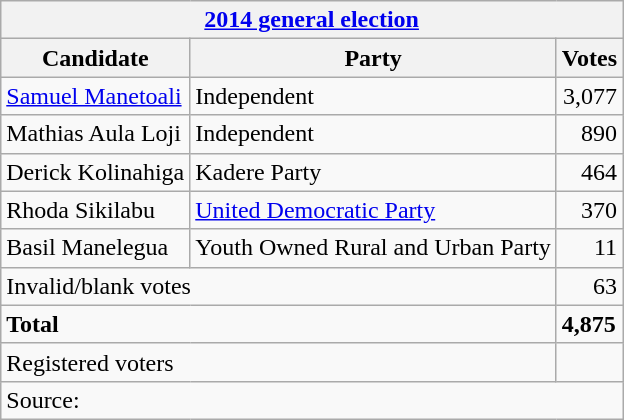<table class=wikitable style=text-align:left>
<tr>
<th colspan=3><a href='#'>2014 general election</a></th>
</tr>
<tr>
<th>Candidate</th>
<th>Party</th>
<th>Votes</th>
</tr>
<tr>
<td><a href='#'>Samuel Manetoali</a></td>
<td>Independent</td>
<td align=right>3,077</td>
</tr>
<tr>
<td>Mathias Aula Loji</td>
<td>Independent</td>
<td align=right>890</td>
</tr>
<tr>
<td>Derick Kolinahiga</td>
<td>Kadere Party</td>
<td align="right">464</td>
</tr>
<tr>
<td>Rhoda Sikilabu</td>
<td><a href='#'>United Democratic Party</a></td>
<td align=right>370</td>
</tr>
<tr>
<td>Basil Manelegua</td>
<td>Youth Owned Rural and Urban Party</td>
<td align=right>11</td>
</tr>
<tr>
<td colspan=2>Invalid/blank votes</td>
<td align=right>63</td>
</tr>
<tr>
<td colspan=2><strong>Total</strong></td>
<td><strong>4,875</strong></td>
</tr>
<tr>
<td colspan=2>Registered voters</td>
<td></td>
</tr>
<tr>
<td colspan=3>Source: </td>
</tr>
</table>
